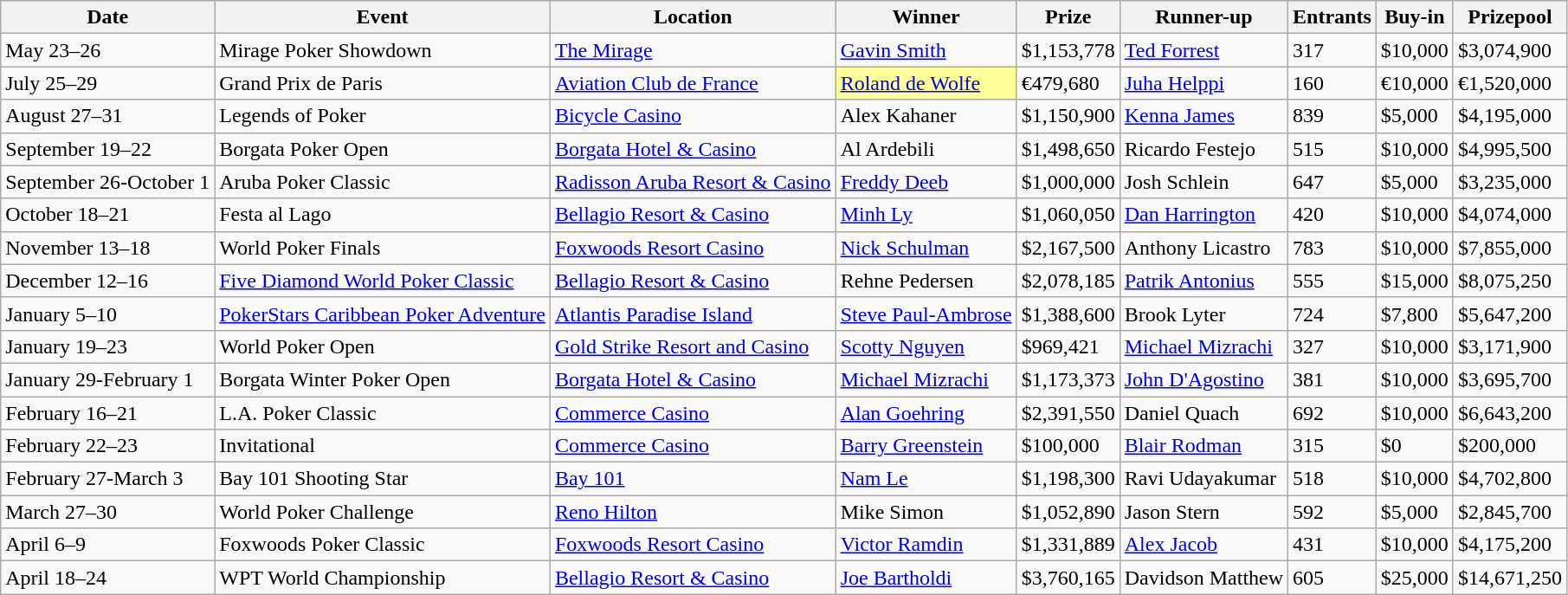<table class="wikitable">
<tr>
<th>Date</th>
<th>Event</th>
<th>Location</th>
<th>Winner</th>
<th>Prize</th>
<th>Runner-up</th>
<th>Entrants</th>
<th>Buy-in</th>
<th>Prizepool</th>
</tr>
<tr>
<td>May 23–26</td>
<td>Mirage Poker Showdown</td>
<td><a href='#'>The Mirage</a></td>
<td><a href='#'>Gavin Smith</a></td>
<td>$1,153,778</td>
<td><a href='#'>Ted Forrest</a></td>
<td>317</td>
<td>$10,000</td>
<td>$3,074,900</td>
</tr>
<tr>
<td>July 25–29</td>
<td>Grand Prix de Paris</td>
<td><a href='#'>Aviation Club de France</a></td>
<td style="background-color:#FFFF99"><a href='#'>Roland de Wolfe</a></td>
<td>€479,680</td>
<td><a href='#'>Juha Helppi</a></td>
<td>160</td>
<td>€10,000</td>
<td>€1,520,000</td>
</tr>
<tr>
<td>August 27–31</td>
<td>Legends of Poker</td>
<td><a href='#'>Bicycle Casino</a></td>
<td>Alex Kahaner</td>
<td>$1,150,900</td>
<td><a href='#'>Kenna James</a></td>
<td>839</td>
<td>$5,000</td>
<td>$4,195,000</td>
</tr>
<tr>
<td>September 19–22</td>
<td>Borgata Poker Open</td>
<td><a href='#'>Borgata Hotel & Casino</a></td>
<td>Al Ardebili</td>
<td>$1,498,650</td>
<td>Ricardo Festejo</td>
<td>515</td>
<td>$10,000</td>
<td>$4,995,500</td>
</tr>
<tr>
<td>September 26-October 1</td>
<td>Aruba Poker Classic</td>
<td><a href='#'>Radisson Aruba Resort & Casino</a></td>
<td><a href='#'>Freddy Deeb</a></td>
<td>$1,000,000</td>
<td>Josh Schlein</td>
<td>647</td>
<td>$5,000</td>
<td>$3,235,000</td>
</tr>
<tr>
<td>October 18–21</td>
<td>Festa al Lago</td>
<td><a href='#'>Bellagio Resort & Casino</a></td>
<td><a href='#'>Minh Ly</a></td>
<td>$1,060,050</td>
<td><a href='#'>Dan Harrington</a></td>
<td>420</td>
<td>$10,000</td>
<td>$4,074,000</td>
</tr>
<tr>
<td>November 13–18</td>
<td>World Poker Finals</td>
<td><a href='#'>Foxwoods Resort Casino</a></td>
<td><a href='#'>Nick Schulman</a></td>
<td>$2,167,500</td>
<td>Anthony Licastro</td>
<td>783</td>
<td>$10,000</td>
<td>$7,855,000</td>
</tr>
<tr>
<td>December 12–16</td>
<td><a href='#'>Five Diamond World Poker Classic</a></td>
<td><a href='#'>Bellagio Resort & Casino</a></td>
<td>Rehne Pedersen</td>
<td>$2,078,185</td>
<td><a href='#'>Patrik Antonius</a></td>
<td>555</td>
<td>$15,000</td>
<td>$8,075,250</td>
</tr>
<tr>
<td>January 5–10</td>
<td><a href='#'>PokerStars Caribbean Poker Adventure</a></td>
<td><a href='#'>Atlantis Paradise Island</a></td>
<td><a href='#'>Steve Paul-Ambrose</a></td>
<td>$1,388,600</td>
<td>Brook Lyter</td>
<td>724</td>
<td>$7,800</td>
<td>$5,647,200</td>
</tr>
<tr>
<td>January 19–23</td>
<td>World Poker Open</td>
<td><a href='#'>Gold Strike Resort and Casino</a></td>
<td><a href='#'>Scotty Nguyen</a></td>
<td>$969,421</td>
<td><a href='#'>Michael Mizrachi</a></td>
<td>327</td>
<td>$10,000</td>
<td>$3,171,900</td>
</tr>
<tr>
<td>January 29-February 1</td>
<td>Borgata Winter Poker Open</td>
<td><a href='#'>Borgata Hotel & Casino</a></td>
<td><a href='#'>Michael Mizrachi</a></td>
<td>$1,173,373</td>
<td><a href='#'>John D'Agostino</a></td>
<td>381</td>
<td>$10,000</td>
<td>$3,695,700</td>
</tr>
<tr>
<td>February 16–21</td>
<td>L.A. Poker Classic</td>
<td><a href='#'>Commerce Casino</a></td>
<td><a href='#'>Alan Goehring</a></td>
<td>$2,391,550</td>
<td>Daniel Quach</td>
<td>692</td>
<td>$10,000</td>
<td>$6,643,200</td>
</tr>
<tr>
<td>February 22–23</td>
<td>Invitational</td>
<td><a href='#'>Commerce Casino</a></td>
<td><a href='#'>Barry Greenstein</a></td>
<td>$100,000</td>
<td><a href='#'>Blair Rodman</a></td>
<td>315</td>
<td>$0</td>
<td>$200,000</td>
</tr>
<tr>
<td>February 27-March 3</td>
<td>Bay 101 Shooting Star</td>
<td><a href='#'>Bay 101</a></td>
<td><a href='#'>Nam Le</a></td>
<td>$1,198,300</td>
<td>Ravi Udayakumar</td>
<td>518</td>
<td>$10,000</td>
<td>$4,702,800</td>
</tr>
<tr>
<td>March 27–30</td>
<td>World Poker Challenge</td>
<td><a href='#'>Reno Hilton</a></td>
<td>Mike Simon</td>
<td>$1,052,890</td>
<td>Jason Stern</td>
<td>592</td>
<td>$5,000</td>
<td>$2,845,700</td>
</tr>
<tr>
<td>April 6–9</td>
<td>Foxwoods Poker Classic</td>
<td><a href='#'>Foxwoods Resort Casino</a></td>
<td><a href='#'>Victor Ramdin</a></td>
<td>$1,331,889</td>
<td><a href='#'>Alex Jacob</a></td>
<td>431</td>
<td>$10,000</td>
<td>$4,175,200</td>
</tr>
<tr>
<td>April 18–24</td>
<td>WPT World Championship</td>
<td><a href='#'>Bellagio Resort & Casino</a></td>
<td><a href='#'>Joe Bartholdi</a></td>
<td>$3,760,165</td>
<td>Davidson Matthew</td>
<td>605</td>
<td>$25,000</td>
<td>$14,671,250</td>
</tr>
</table>
